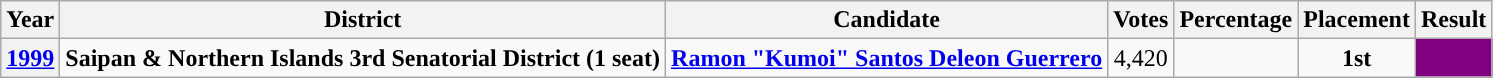<table class="wikitable" style=text-align:center>
<tr>
<th rowspan=1>Year</th>
<th rowspan=1>District</th>
<th rowspan=1>Candidate</th>
<th rowspan=1>Votes</th>
<th rowspan=1>Percentage</th>
<th rowspan=1>Placement</th>
<th rowspan=1>Result</th>
</tr>
<tr>
<th rowspan=1><a href='#'>1999</a></th>
<td rowspan=1><strong>Saipan & Northern Islands 3rd Senatorial District (1 seat)</strong></td>
<td><strong><a href='#'>Ramon "Kumoi" Santos Deleon Guerrero</a></strong></td>
<td>4,420</td>
<td></td>
<td><strong>1st</strong></td>
<td style="background:#800080"><strong></strong></td>
</tr>
</table>
